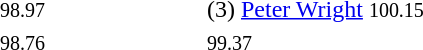<table style="text-align:center">
<tr>
<th width=223></th>
<th width=100></th>
<th width=223></th>
</tr>
<tr>
<td align=right><small>98.97</small> </td>
<td></td>
<td align=left>(3)  <a href='#'>Peter Wright</a> <small>100.15</small></td>
</tr>
<tr>
<td align=right><small>98.76</small> </td>
<td></td>
<td align=left> <small>99.37</small></td>
</tr>
</table>
